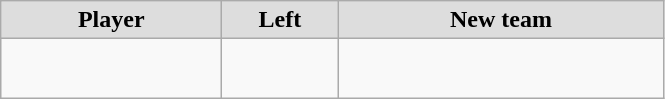<table class="wikitable" style="text-align: center">
<tr align="center"  bgcolor="#dddddd">
<td style="width:140px"><strong>Player</strong></td>
<td style="width:70px"><strong>Left</strong></td>
<td style="width:210px"><strong>New team</strong></td>
</tr>
<tr style="height:40px">
<td></td>
<td style="font-size: 80%"></td>
<td></td>
</tr>
</table>
